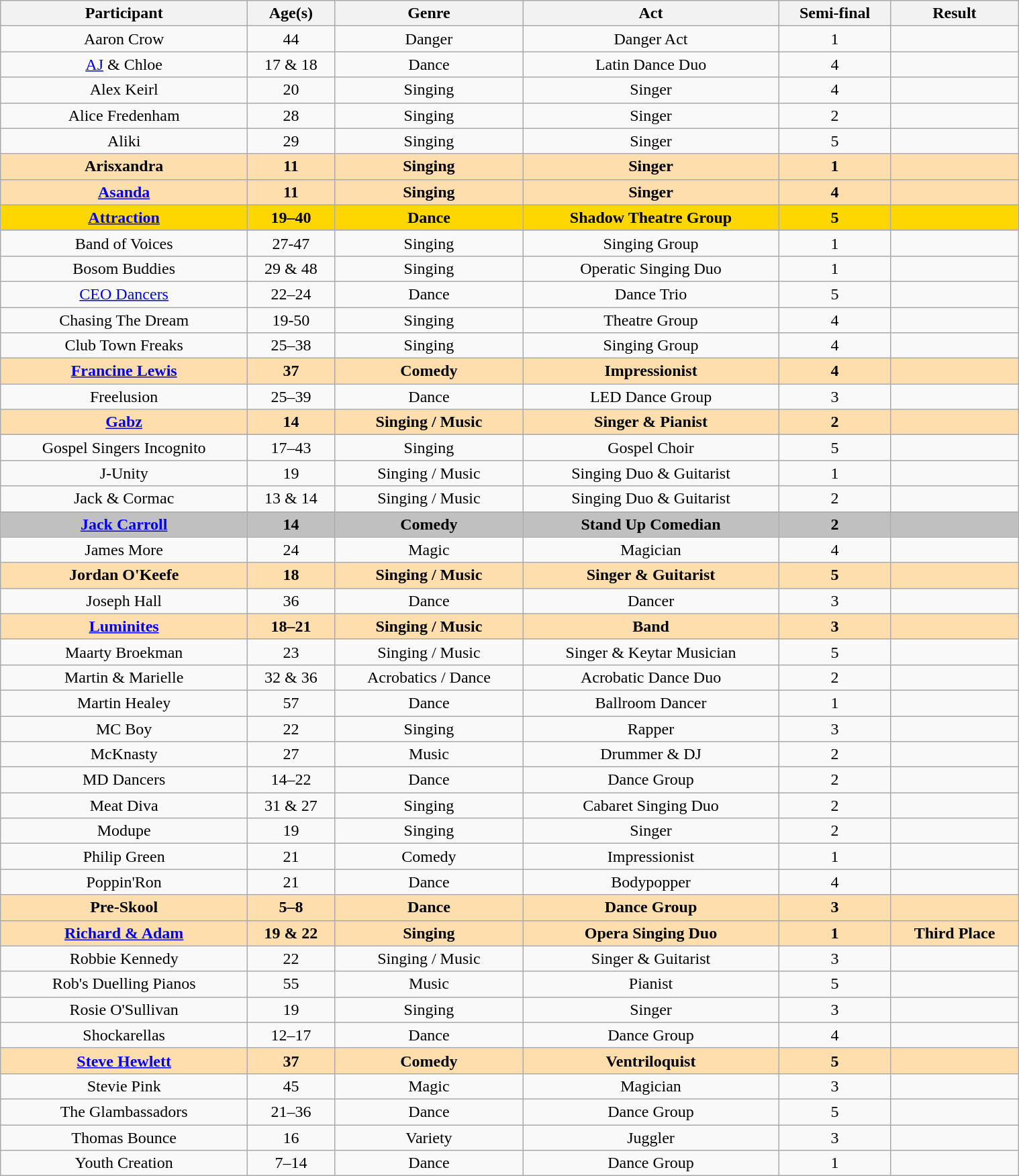<table class="wikitable sortable" style="margin-left: auto; margin-right: auto; border: none; width:80%; text-align:center;">
<tr valign="top">
<th>Participant</th>
<th class="unsortable">Age(s) </th>
<th>Genre</th>
<th class="unsortable">Act</th>
<th>Semi-final</th>
<th>Result</th>
</tr>
<tr>
<td>Aaron Crow</td>
<td>44</td>
<td>Danger</td>
<td>Danger Act</td>
<td>1</td>
<td></td>
</tr>
<tr>
<td><a href='#'>AJ</a> & Chloe</td>
<td>17 & 18</td>
<td>Dance</td>
<td>Latin Dance Duo</td>
<td>4</td>
<td></td>
</tr>
<tr>
<td>Alex Keirl</td>
<td>20</td>
<td>Singing</td>
<td>Singer</td>
<td>4</td>
<td></td>
</tr>
<tr>
<td>Alice Fredenham</td>
<td>28</td>
<td>Singing</td>
<td>Singer</td>
<td>2</td>
<td></td>
</tr>
<tr>
<td>Aliki</td>
<td>29</td>
<td>Singing</td>
<td>Singer</td>
<td>5</td>
<td></td>
</tr>
<tr style="background:NavajoWhite;">
<td><strong>Arisxandra</strong></td>
<td><strong>11</strong></td>
<td><strong>Singing</strong></td>
<td><strong>Singer</strong></td>
<td><strong>1</strong></td>
<td><strong></strong></td>
</tr>
<tr style="background:NavajoWhite;">
<td><strong><a href='#'>Asanda</a></strong></td>
<td><strong>11</strong></td>
<td><strong>Singing</strong></td>
<td><strong>Singer</strong></td>
<td><strong>4</strong></td>
<td><strong></strong></td>
</tr>
<tr style="background:gold;">
<td><strong><a href='#'>Attraction</a></strong></td>
<td><strong>19–40</strong></td>
<td><strong>Dance</strong></td>
<td><strong>Shadow Theatre Group</strong></td>
<td><strong>5</strong></td>
<td><strong></strong></td>
</tr>
<tr>
<td>Band of Voices</td>
<td>27-47</td>
<td>Singing</td>
<td>Singing Group</td>
<td>1</td>
<td></td>
</tr>
<tr>
<td>Bosom Buddies</td>
<td>29 & 48</td>
<td>Singing</td>
<td>Operatic Singing Duo</td>
<td>1</td>
<td></td>
</tr>
<tr>
<td><a href='#'>CEO Dancers</a></td>
<td>22–24</td>
<td>Dance</td>
<td>Dance Trio</td>
<td>5</td>
<td></td>
</tr>
<tr>
<td>Chasing The Dream</td>
<td>19-50</td>
<td>Singing</td>
<td>Theatre Group</td>
<td>4</td>
<td></td>
</tr>
<tr>
<td>Club Town Freaks</td>
<td>25–38</td>
<td>Singing</td>
<td>Singing Group</td>
<td>4</td>
<td></td>
</tr>
<tr style="background:NavajoWhite;">
<td><strong><a href='#'>Francine Lewis</a></strong></td>
<td><strong>37</strong></td>
<td><strong>Comedy</strong></td>
<td><strong>Impressionist</strong></td>
<td><strong>4</strong></td>
<td><strong></strong></td>
</tr>
<tr>
<td>Freelusion</td>
<td>25–39</td>
<td>Dance</td>
<td>LED Dance Group</td>
<td>3</td>
<td></td>
</tr>
<tr style="background:NavajoWhite;">
<td><strong><a href='#'>Gabz</a></strong></td>
<td><strong>14</strong></td>
<td><strong>Singing / Music</strong></td>
<td><strong>Singer & Pianist</strong></td>
<td><strong>2</strong></td>
<td><strong></strong></td>
</tr>
<tr>
<td>Gospel Singers Incognito</td>
<td>17–43</td>
<td>Singing</td>
<td>Gospel Choir</td>
<td>5</td>
<td></td>
</tr>
<tr>
<td>J-Unity</td>
<td>19</td>
<td>Singing / Music</td>
<td>Singing Duo & Guitarist</td>
<td>1</td>
<td></td>
</tr>
<tr>
<td>Jack & Cormac</td>
<td>13 & 14</td>
<td>Singing / Music</td>
<td>Singing Duo & Guitarist</td>
<td>2</td>
<td></td>
</tr>
<tr style="background:silver;">
<td><strong><a href='#'>Jack Carroll</a></strong></td>
<td><strong>14</strong></td>
<td><strong>Comedy</strong></td>
<td><strong>Stand Up Comedian</strong></td>
<td><strong>2</strong></td>
<td><strong></strong></td>
</tr>
<tr>
<td>James More</td>
<td>24</td>
<td>Magic</td>
<td>Magician</td>
<td>4</td>
<td></td>
</tr>
<tr style="background:NavajoWhite;">
<td><strong>Jordan O'Keefe</strong></td>
<td><strong>18</strong></td>
<td><strong>Singing / Music</strong></td>
<td><strong>Singer & Guitarist</strong></td>
<td><strong>5</strong></td>
<td><strong></strong></td>
</tr>
<tr>
<td>Joseph Hall</td>
<td>36</td>
<td>Dance</td>
<td>Dancer</td>
<td>3</td>
<td></td>
</tr>
<tr style="background:NavajoWhite;">
<td><strong><a href='#'>Luminites</a></strong></td>
<td><strong>18–21</strong></td>
<td><strong>Singing / Music</strong></td>
<td><strong>Band</strong></td>
<td><strong>3</strong></td>
<td><strong></strong></td>
</tr>
<tr>
<td>Maarty Broekman</td>
<td>23</td>
<td>Singing / Music</td>
<td>Singer & Keytar Musician</td>
<td>5</td>
<td></td>
</tr>
<tr>
<td>Martin & Marielle</td>
<td>32 & 36</td>
<td>Acrobatics / Dance</td>
<td>Acrobatic Dance Duo</td>
<td>2</td>
<td></td>
</tr>
<tr>
<td>Martin Healey</td>
<td>57</td>
<td>Dance</td>
<td>Ballroom Dancer</td>
<td>1</td>
<td></td>
</tr>
<tr>
<td>MC Boy</td>
<td>22</td>
<td>Singing</td>
<td>Rapper</td>
<td>3</td>
<td></td>
</tr>
<tr>
<td>McKnasty</td>
<td>27</td>
<td>Music</td>
<td>Drummer & DJ</td>
<td>2</td>
<td></td>
</tr>
<tr>
<td>MD Dancers</td>
<td>14–22</td>
<td>Dance</td>
<td>Dance Group</td>
<td>2</td>
<td></td>
</tr>
<tr>
<td>Meat Diva</td>
<td>31 & 27</td>
<td>Singing</td>
<td>Cabaret Singing Duo</td>
<td>2</td>
<td></td>
</tr>
<tr>
<td>Modupe</td>
<td>19</td>
<td>Singing</td>
<td>Singer</td>
<td>2</td>
<td></td>
</tr>
<tr>
<td>Philip Green</td>
<td>21</td>
<td>Comedy</td>
<td>Impressionist</td>
<td>1</td>
<td></td>
</tr>
<tr>
<td>Poppin'Ron</td>
<td>21</td>
<td>Dance</td>
<td>Bodypopper</td>
<td>4</td>
<td></td>
</tr>
<tr style="background:NavajoWhite;">
<td><strong>Pre-Skool</strong></td>
<td><strong>5–8</strong></td>
<td><strong>Dance</strong></td>
<td><strong>Dance Group</strong></td>
<td><strong>3</strong></td>
<td><strong></strong></td>
</tr>
<tr style="background:NavajoWhite;">
<td><strong><a href='#'>Richard & Adam</a></strong></td>
<td><strong>19 & 22</strong></td>
<td><strong>Singing</strong></td>
<td><strong>Opera Singing Duo</strong></td>
<td><strong>1</strong></td>
<td><strong>Third Place</strong></td>
</tr>
<tr>
<td>Robbie Kennedy</td>
<td>22</td>
<td>Singing / Music</td>
<td>Singer & Guitarist</td>
<td>3</td>
<td></td>
</tr>
<tr>
<td>Rob's Duelling Pianos </td>
<td>55</td>
<td>Music</td>
<td>Pianist</td>
<td>5</td>
<td></td>
</tr>
<tr>
<td>Rosie O'Sullivan</td>
<td>19</td>
<td>Singing</td>
<td>Singer</td>
<td>3</td>
<td></td>
</tr>
<tr>
<td>Shockarellas</td>
<td>12–17</td>
<td>Dance</td>
<td>Dance Group</td>
<td>4</td>
<td></td>
</tr>
<tr style="background:NavajoWhite;">
<td><strong><a href='#'>Steve Hewlett</a></strong> </td>
<td><strong>37</strong></td>
<td><strong>Comedy</strong></td>
<td><strong>Ventriloquist</strong></td>
<td><strong>5</strong></td>
<td><strong></strong></td>
</tr>
<tr>
<td>Stevie Pink</td>
<td>45</td>
<td>Magic</td>
<td>Magician</td>
<td>3</td>
<td></td>
</tr>
<tr>
<td>The Glambassadors</td>
<td>21–36</td>
<td>Dance</td>
<td>Dance Group</td>
<td>5</td>
<td></td>
</tr>
<tr>
<td>Thomas Bounce</td>
<td>16</td>
<td>Variety</td>
<td>Juggler</td>
<td>3</td>
<td></td>
</tr>
<tr>
<td>Youth Creation</td>
<td>7–14</td>
<td>Dance</td>
<td>Dance Group</td>
<td>1</td>
<td></td>
</tr>
</table>
